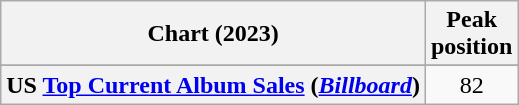<table class="wikitable sortable plainrowheaders" style="text-align:center">
<tr>
<th scope="col">Chart (2023)</th>
<th scope="col">Peak<br>position</th>
</tr>
<tr>
</tr>
<tr>
<th scope="row">US <a href='#'>Top Current Album Sales</a> (<em><a href='#'>Billboard</a></em>)</th>
<td>82</td>
</tr>
</table>
